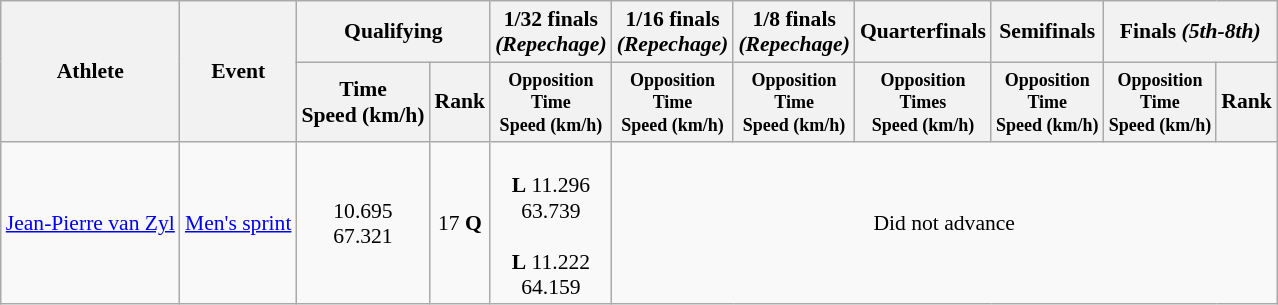<table class=wikitable style="font-size:90%">
<tr>
<th rowspan="2">Athlete</th>
<th rowspan="2">Event</th>
<th colspan="2">Qualifying</th>
<th>1/32 finals<br><em>(Repechage)</em></th>
<th>1/16 finals<br><em>(Repechage)</em></th>
<th>1/8 finals<br><em>(Repechage)</em></th>
<th>Quarterfinals</th>
<th>Semifinals</th>
<th colspan="2">Finals <em>(5th-8th)</em></th>
</tr>
<tr>
<th>Time<br>Speed (km/h)</th>
<th>Rank</th>
<th style="line-height:1em"><small>Opposition<br>Time<br>Speed (km/h)</small></th>
<th style="line-height:1em"><small>Opposition<br>Time<br>Speed (km/h)</small></th>
<th style="line-height:1em"><small>Opposition<br>Time<br>Speed (km/h)</small></th>
<th style="line-height:1em"><small>Opposition<br>Times<br>Speed (km/h)</small></th>
<th style="line-height:1em"><small>Opposition<br>Time<br>Speed (km/h)</small></th>
<th style="line-height:1em"><small>Opposition<br>Time<br>Speed (km/h)</small></th>
<th>Rank</th>
</tr>
<tr>
<td><a href='#'>Jean-Pierre van Zyl</a></td>
<td><a href='#'>Men's sprint</a></td>
<td align=center>10.695<br>67.321</td>
<td align=center>17 <strong>Q</strong></td>
<td align=center><br><strong>L</strong> 11.296<br>63.739<br><br><strong>L</strong> 11.222<br>64.159</td>
<td align=center colspan=6>Did not advance</td>
</tr>
</table>
